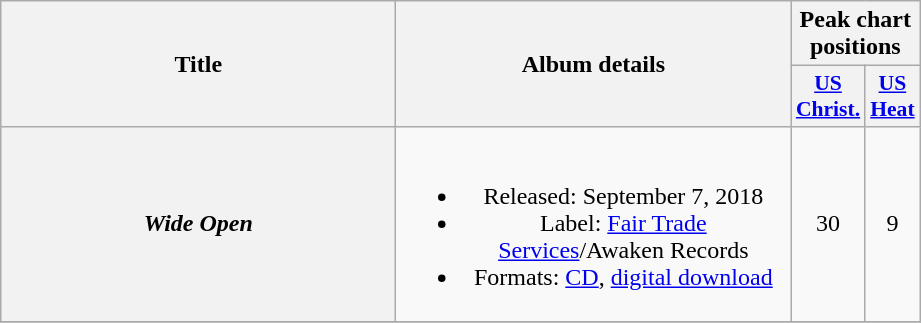<table class="wikitable plainrowheaders" style="text-align:center;">
<tr>
<th scope="col" rowspan="2" style="width:16em;">Title</th>
<th scope="col" rowspan="2" style="width:16em;">Album details</th>
<th scope="col" colspan="2">Peak chart positions</th>
</tr>
<tr>
<th style="width:2em; font-size:90%"><a href='#'>US<br>Christ.</a><br></th>
<th style="width:2em; font-size:90%"><a href='#'>US<br>Heat</a></th>
</tr>
<tr>
<th scope="row"><em>Wide Open</em></th>
<td><br><ul><li>Released: September 7, 2018</li><li>Label: <a href='#'>Fair Trade Services</a>/Awaken Records</li><li>Formats: <a href='#'>CD</a>, <a href='#'>digital download</a></li></ul></td>
<td>30</td>
<td>9</td>
</tr>
<tr>
</tr>
</table>
